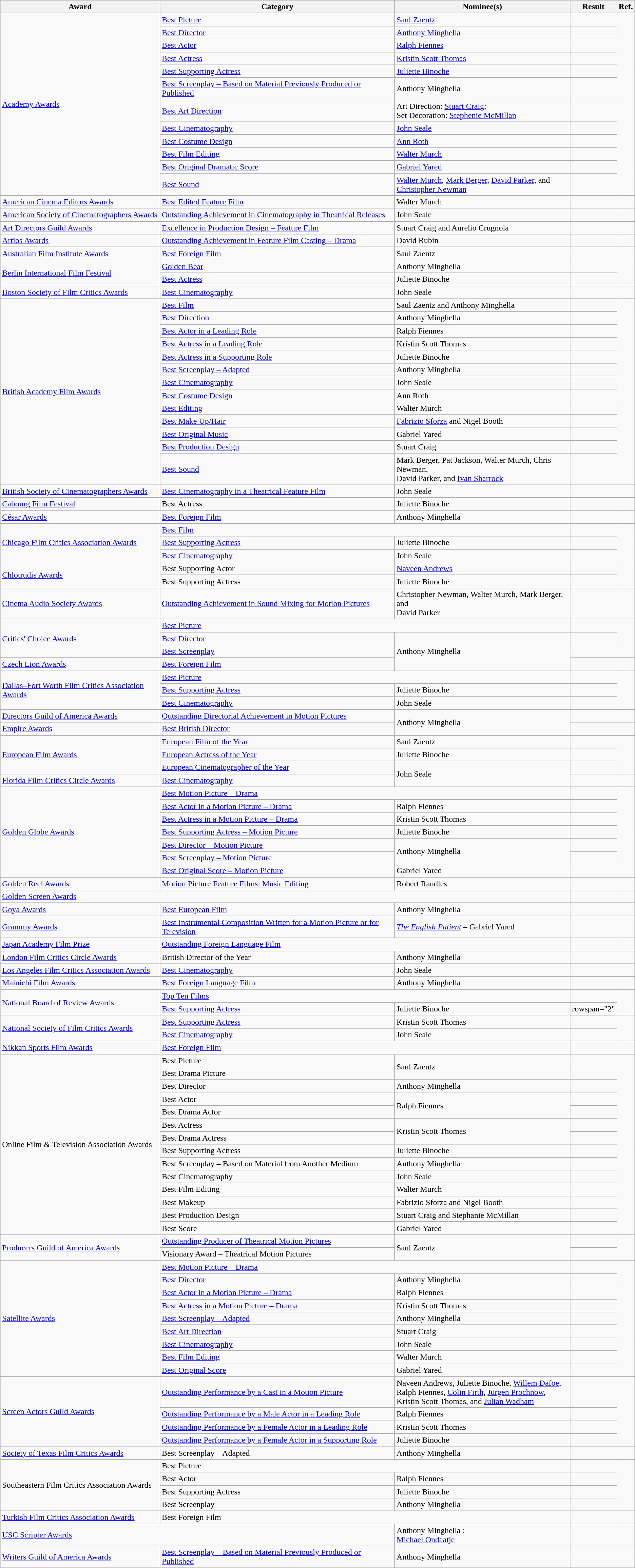<table class="wikitable plainrowheaders">
<tr>
<th>Award</th>
<th>Category</th>
<th>Nominee(s)</th>
<th>Result</th>
<th>Ref.</th>
</tr>
<tr>
<td rowspan="12"><a href='#'>Academy Awards</a></td>
<td><a href='#'>Best Picture</a></td>
<td><a href='#'>Saul Zaentz</a></td>
<td></td>
<td align="center" rowspan="12"> <br> </td>
</tr>
<tr>
<td><a href='#'>Best Director</a></td>
<td><a href='#'>Anthony Minghella</a></td>
<td></td>
</tr>
<tr>
<td><a href='#'>Best Actor</a></td>
<td><a href='#'>Ralph Fiennes</a></td>
<td></td>
</tr>
<tr>
<td><a href='#'>Best Actress</a></td>
<td><a href='#'>Kristin Scott Thomas</a></td>
<td></td>
</tr>
<tr>
<td><a href='#'>Best Supporting Actress</a></td>
<td><a href='#'>Juliette Binoche</a></td>
<td></td>
</tr>
<tr>
<td><a href='#'>Best Screenplay – Based on Material Previously Produced or Published</a></td>
<td>Anthony Minghella</td>
<td></td>
</tr>
<tr>
<td><a href='#'>Best Art Direction</a></td>
<td>Art Direction: <a href='#'>Stuart Craig</a>; <br> Set Decoration: <a href='#'>Stephenie McMillan</a></td>
<td></td>
</tr>
<tr>
<td><a href='#'>Best Cinematography</a></td>
<td><a href='#'>John Seale</a></td>
<td></td>
</tr>
<tr>
<td><a href='#'>Best Costume Design</a></td>
<td><a href='#'>Ann Roth</a></td>
<td></td>
</tr>
<tr>
<td><a href='#'>Best Film Editing</a></td>
<td><a href='#'>Walter Murch</a></td>
<td></td>
</tr>
<tr>
<td><a href='#'>Best Original Dramatic Score</a></td>
<td><a href='#'>Gabriel Yared</a></td>
<td></td>
</tr>
<tr>
<td><a href='#'>Best Sound</a></td>
<td><a href='#'>Walter Murch</a>, <a href='#'>Mark Berger</a>, <a href='#'>David Parker</a>, and <br> <a href='#'>Christopher Newman</a></td>
<td></td>
</tr>
<tr>
<td><a href='#'>American Cinema Editors Awards</a></td>
<td><a href='#'>Best Edited Feature Film</a></td>
<td>Walter Murch</td>
<td></td>
<td align="center"></td>
</tr>
<tr>
<td><a href='#'>American Society of Cinematographers Awards</a></td>
<td><a href='#'>Outstanding Achievement in Cinematography in Theatrical Releases</a></td>
<td>John Seale</td>
<td></td>
<td align="center"></td>
</tr>
<tr>
<td><a href='#'>Art Directors Guild Awards</a></td>
<td><a href='#'>Excellence in Production Design – Feature Film</a></td>
<td>Stuart Craig and Aurelio Crugnola</td>
<td></td>
<td align="center"></td>
</tr>
<tr>
<td><a href='#'>Artios Awards</a></td>
<td><a href='#'>Outstanding Achievement in Feature Film Casting – Drama</a></td>
<td>David Rubin</td>
<td></td>
<td align="center"></td>
</tr>
<tr>
<td><a href='#'>Australian Film Institute Awards</a></td>
<td><a href='#'>Best Foreign Film</a></td>
<td>Saul Zaentz</td>
<td></td>
<td align="center"></td>
</tr>
<tr>
<td rowspan="2"><a href='#'>Berlin International Film Festival</a></td>
<td><a href='#'>Golden Bear</a></td>
<td>Anthony Minghella</td>
<td></td>
<td align="center" rowspan="2"></td>
</tr>
<tr>
<td><a href='#'>Best Actress</a></td>
<td>Juliette Binoche</td>
<td></td>
</tr>
<tr>
<td><a href='#'>Boston Society of Film Critics Awards</a></td>
<td><a href='#'>Best Cinematography</a></td>
<td>John Seale</td>
<td></td>
<td align="center"></td>
</tr>
<tr>
<td rowspan="13"><a href='#'>British Academy Film Awards</a></td>
<td><a href='#'>Best Film</a></td>
<td>Saul Zaentz and Anthony Minghella</td>
<td></td>
<td align="center" rowspan="13"></td>
</tr>
<tr>
<td><a href='#'>Best Direction</a></td>
<td>Anthony Minghella</td>
<td></td>
</tr>
<tr>
<td><a href='#'>Best Actor in a Leading Role</a></td>
<td>Ralph Fiennes</td>
<td></td>
</tr>
<tr>
<td><a href='#'>Best Actress in a Leading Role</a></td>
<td>Kristin Scott Thomas</td>
<td></td>
</tr>
<tr>
<td><a href='#'>Best Actress in a Supporting Role</a></td>
<td>Juliette Binoche</td>
<td></td>
</tr>
<tr>
<td><a href='#'>Best Screenplay – Adapted</a></td>
<td>Anthony Minghella</td>
<td></td>
</tr>
<tr>
<td><a href='#'>Best Cinematography</a></td>
<td>John Seale</td>
<td></td>
</tr>
<tr>
<td><a href='#'>Best Costume Design</a></td>
<td>Ann Roth</td>
<td></td>
</tr>
<tr>
<td><a href='#'>Best Editing</a></td>
<td>Walter Murch</td>
<td></td>
</tr>
<tr>
<td><a href='#'>Best Make Up/Hair</a></td>
<td><a href='#'>Fabrizio Sforza</a> and Nigel Booth</td>
<td></td>
</tr>
<tr>
<td><a href='#'>Best Original Music</a></td>
<td>Gabriel Yared</td>
<td></td>
</tr>
<tr>
<td><a href='#'>Best Production Design</a></td>
<td>Stuart Craig</td>
<td></td>
</tr>
<tr>
<td><a href='#'>Best Sound</a></td>
<td>Mark Berger, Pat Jackson, Walter Murch, Chris Newman, <br> David Parker, and <a href='#'>Ivan Sharrock</a></td>
<td></td>
</tr>
<tr>
<td><a href='#'>British Society of Cinematographers Awards</a></td>
<td><a href='#'>Best Cinematography in a Theatrical Feature Film</a></td>
<td>John Seale</td>
<td></td>
<td align="center"></td>
</tr>
<tr>
<td><a href='#'>Cabourg Film Festival</a></td>
<td>Best Actress</td>
<td>Juliette Binoche</td>
<td></td>
<td align="center"></td>
</tr>
<tr>
<td><a href='#'>César Awards</a></td>
<td><a href='#'>Best Foreign Film</a></td>
<td>Anthony Minghella</td>
<td></td>
<td align="center"></td>
</tr>
<tr>
<td rowspan="3"><a href='#'>Chicago Film Critics Association Awards</a></td>
<td colspan="2"><a href='#'>Best Film</a></td>
<td></td>
<td align="center" rowspan="3"></td>
</tr>
<tr>
<td><a href='#'>Best Supporting Actress</a></td>
<td>Juliette Binoche</td>
<td></td>
</tr>
<tr>
<td><a href='#'>Best Cinematography</a></td>
<td>John Seale</td>
<td></td>
</tr>
<tr>
<td rowspan="2"><a href='#'>Chlotrudis Awards</a></td>
<td>Best Supporting Actor</td>
<td><a href='#'>Naveen Andrews</a></td>
<td></td>
<td align="center" rowspan="2"></td>
</tr>
<tr>
<td>Best Supporting Actress</td>
<td>Juliette Binoche</td>
<td></td>
</tr>
<tr>
<td><a href='#'>Cinema Audio Society Awards</a></td>
<td><a href='#'>Outstanding Achievement in Sound Mixing for Motion Pictures</a></td>
<td>Christopher Newman, Walter Murch, Mark Berger, and <br> David Parker</td>
<td></td>
<td align="center"></td>
</tr>
<tr>
<td rowspan="3"><a href='#'>Critics' Choice Awards</a></td>
<td colspan="2"><a href='#'>Best Picture</a></td>
<td></td>
<td align="center" rowspan="3"></td>
</tr>
<tr>
<td><a href='#'>Best Director</a></td>
<td rowspan="3">Anthony Minghella</td>
<td></td>
</tr>
<tr>
<td><a href='#'>Best Screenplay</a></td>
<td></td>
</tr>
<tr>
<td><a href='#'>Czech Lion Awards</a></td>
<td><a href='#'>Best Foreign Film</a></td>
<td></td>
<td align="center"></td>
</tr>
<tr>
<td rowspan="3"><a href='#'>Dallas–Fort Worth Film Critics Association Awards</a></td>
<td colspan="2"><a href='#'>Best Picture</a></td>
<td></td>
<td align="center" rowspan="3"></td>
</tr>
<tr>
<td><a href='#'>Best Supporting Actress</a></td>
<td>Juliette Binoche</td>
<td></td>
</tr>
<tr>
<td><a href='#'>Best Cinematography</a></td>
<td>John Seale</td>
<td></td>
</tr>
<tr>
<td><a href='#'>Directors Guild of America Awards</a></td>
<td><a href='#'>Outstanding Directorial Achievement in Motion Pictures</a></td>
<td rowspan="2">Anthony Minghella</td>
<td></td>
<td align="center"></td>
</tr>
<tr>
<td><a href='#'>Empire Awards</a></td>
<td><a href='#'>Best British Director</a></td>
<td></td>
<td align="center"></td>
</tr>
<tr>
<td rowspan="3"><a href='#'>European Film Awards</a></td>
<td><a href='#'>European Film of the Year</a></td>
<td>Saul Zaentz</td>
<td></td>
<td align="center" rowspan="3"></td>
</tr>
<tr>
<td><a href='#'>European Actress of the Year</a></td>
<td>Juliette Binoche</td>
<td></td>
</tr>
<tr>
<td><a href='#'>European Cinematographer of the Year</a></td>
<td rowspan="2">John Seale</td>
<td></td>
</tr>
<tr>
<td><a href='#'>Florida Film Critics Circle Awards</a></td>
<td><a href='#'>Best Cinematography</a></td>
<td></td>
<td align="center"></td>
</tr>
<tr>
<td rowspan="7"><a href='#'>Golden Globe Awards</a></td>
<td colspan="2"><a href='#'>Best Motion Picture – Drama</a></td>
<td></td>
<td align="center" rowspan="7"></td>
</tr>
<tr>
<td><a href='#'>Best Actor in a Motion Picture – Drama</a></td>
<td>Ralph Fiennes</td>
<td></td>
</tr>
<tr>
<td><a href='#'>Best Actress in a Motion Picture – Drama</a></td>
<td>Kristin Scott Thomas</td>
<td></td>
</tr>
<tr>
<td><a href='#'>Best Supporting Actress – Motion Picture</a></td>
<td>Juliette Binoche</td>
<td></td>
</tr>
<tr>
<td><a href='#'>Best Director – Motion Picture</a></td>
<td rowspan="2">Anthony Minghella</td>
<td></td>
</tr>
<tr>
<td><a href='#'>Best Screenplay – Motion Picture</a></td>
<td></td>
</tr>
<tr>
<td><a href='#'>Best Original Score – Motion Picture</a></td>
<td>Gabriel Yared</td>
<td></td>
</tr>
<tr>
<td><a href='#'>Golden Reel Awards</a></td>
<td><a href='#'>Motion Picture Feature Films: Music Editing</a></td>
<td>Robert Randles</td>
<td></td>
<td align="center"></td>
</tr>
<tr>
<td colspan="3"><a href='#'>Golden Screen Awards</a></td>
<td></td>
<td align="center"></td>
</tr>
<tr>
<td><a href='#'>Goya Awards</a></td>
<td><a href='#'>Best European Film</a></td>
<td>Anthony Minghella</td>
<td></td>
<td align="center"></td>
</tr>
<tr>
<td><a href='#'>Grammy Awards</a></td>
<td><a href='#'>Best Instrumental Composition Written for a Motion Picture or for Television</a></td>
<td><em><a href='#'>The English Patient</a></em> – Gabriel Yared</td>
<td></td>
<td align="center"></td>
</tr>
<tr>
<td><a href='#'>Japan Academy Film Prize</a></td>
<td colspan="2"><a href='#'>Outstanding Foreign Language Film</a></td>
<td></td>
<td align="center"></td>
</tr>
<tr>
<td><a href='#'>London Film Critics Circle Awards</a></td>
<td>British Director of the Year</td>
<td>Anthony Minghella</td>
<td></td>
<td align="center"></td>
</tr>
<tr>
<td><a href='#'>Los Angeles Film Critics Association Awards</a></td>
<td><a href='#'>Best Cinematography</a></td>
<td>John Seale</td>
<td></td>
<td align="center"></td>
</tr>
<tr>
<td><a href='#'>Mainichi Film Awards</a></td>
<td><a href='#'>Best Foreign Language Film</a></td>
<td>Anthony Minghella</td>
<td></td>
<td align="center"></td>
</tr>
<tr>
<td rowspan="3"><a href='#'>National Board of Review Awards</a></td>
<td colspan="2"><a href='#'>Top Ten Films</a></td>
<td></td>
<td align="center" rowspan="3"></td>
</tr>
<tr>
<td rowspan="2"><a href='#'>Best Supporting Actress</a></td>
<td>Juliette Binoche</td>
<td>rowspan="2"  <br> </td>
</tr>
<tr>
<td rowspan="2">Kristin Scott Thomas</td>
</tr>
<tr>
<td rowspan="2"><a href='#'>National Society of Film Critics Awards</a></td>
<td><a href='#'>Best Supporting Actress</a></td>
<td></td>
<td align="center" rowspan="2"></td>
</tr>
<tr>
<td><a href='#'>Best Cinematography</a></td>
<td>John Seale</td>
<td></td>
</tr>
<tr>
<td><a href='#'>Nikkan Sports Film Awards</a></td>
<td colspan="2"><a href='#'>Best Foreign Film</a></td>
<td></td>
<td align="center"></td>
</tr>
<tr>
<td rowspan="14">Online Film & Television Association Awards</td>
<td>Best Picture</td>
<td rowspan="2">Saul Zaentz</td>
<td></td>
<td align="center" rowspan="14"></td>
</tr>
<tr>
<td>Best Drama Picture</td>
<td></td>
</tr>
<tr>
<td>Best Director</td>
<td>Anthony Minghella</td>
<td></td>
</tr>
<tr>
<td>Best Actor</td>
<td rowspan="2">Ralph Fiennes</td>
<td></td>
</tr>
<tr>
<td>Best Drama Actor</td>
<td></td>
</tr>
<tr>
<td>Best Actress</td>
<td rowspan="2">Kristin Scott Thomas</td>
<td></td>
</tr>
<tr>
<td>Best Drama Actress</td>
<td></td>
</tr>
<tr>
<td>Best Supporting Actress</td>
<td>Juliette Binoche</td>
<td></td>
</tr>
<tr>
<td>Best Screenplay – Based on Material from Another Medium</td>
<td>Anthony Minghella</td>
<td></td>
</tr>
<tr>
<td>Best Cinematography</td>
<td>John Seale</td>
<td></td>
</tr>
<tr>
<td>Best Film Editing</td>
<td>Walter Murch</td>
<td></td>
</tr>
<tr>
<td>Best Makeup</td>
<td>Fabrizio Sforza and Nigel Booth</td>
<td></td>
</tr>
<tr>
<td>Best Production Design</td>
<td>Stuart Craig and Stephanie McMillan</td>
<td></td>
</tr>
<tr>
<td>Best Score</td>
<td>Gabriel Yared</td>
<td></td>
</tr>
<tr>
<td rowspan="2"><a href='#'>Producers Guild of America Awards</a></td>
<td><a href='#'>Outstanding Producer of Theatrical Motion Pictures</a></td>
<td rowspan="2">Saul Zaentz</td>
<td></td>
<td align="center" rowspan="2"></td>
</tr>
<tr>
<td>Visionary Award – Theatrical Motion Pictures</td>
<td></td>
</tr>
<tr>
<td rowspan="9"><a href='#'>Satellite Awards</a></td>
<td colspan="2"><a href='#'>Best Motion Picture – Drama</a></td>
<td></td>
<td align="center" rowspan="9"></td>
</tr>
<tr>
<td><a href='#'>Best Director</a></td>
<td>Anthony Minghella</td>
<td></td>
</tr>
<tr>
<td><a href='#'>Best Actor in a Motion Picture – Drama</a></td>
<td>Ralph Fiennes</td>
<td></td>
</tr>
<tr>
<td><a href='#'>Best Actress in a Motion Picture – Drama</a></td>
<td>Kristin Scott Thomas</td>
<td></td>
</tr>
<tr>
<td><a href='#'>Best Screenplay – Adapted</a></td>
<td>Anthony Minghella</td>
<td></td>
</tr>
<tr>
<td><a href='#'>Best Art Direction</a></td>
<td>Stuart Craig</td>
<td></td>
</tr>
<tr>
<td><a href='#'>Best Cinematography</a></td>
<td>John Seale</td>
<td></td>
</tr>
<tr>
<td><a href='#'>Best Film Editing</a></td>
<td>Walter Murch</td>
<td></td>
</tr>
<tr>
<td><a href='#'>Best Original Score</a></td>
<td>Gabriel Yared</td>
<td></td>
</tr>
<tr>
<td rowspan="4"><a href='#'>Screen Actors Guild Awards</a></td>
<td><a href='#'>Outstanding Performance by a Cast in a Motion Picture</a></td>
<td>Naveen Andrews, Juliette Binoche, <a href='#'>Willem Dafoe</a>, <br> Ralph Fiennes, <a href='#'>Colin Firth</a>, <a href='#'>Jürgen Prochnow</a>, <br> Kristin Scott Thomas, and <a href='#'>Julian Wadham</a></td>
<td></td>
<td align="center" rowspan="4"></td>
</tr>
<tr>
<td><a href='#'>Outstanding Performance by a Male Actor in a Leading Role</a></td>
<td>Ralph Fiennes</td>
<td></td>
</tr>
<tr>
<td><a href='#'>Outstanding Performance by a Female Actor in a Leading Role</a></td>
<td>Kristin Scott Thomas</td>
<td></td>
</tr>
<tr>
<td><a href='#'>Outstanding Performance by a Female Actor in a Supporting Role</a></td>
<td>Juliette Binoche</td>
<td></td>
</tr>
<tr>
<td><a href='#'>Society of Texas Film Critics Awards</a></td>
<td>Best Screenplay – Adapted</td>
<td>Anthony Minghella</td>
<td></td>
<td align="center"></td>
</tr>
<tr>
<td rowspan="4">Southeastern Film Critics Association Awards</td>
<td colspan="2">Best Picture</td>
<td></td>
<td align="center" rowspan="4"></td>
</tr>
<tr>
<td>Best Actor</td>
<td>Ralph Fiennes</td>
<td></td>
</tr>
<tr>
<td>Best Supporting Actress</td>
<td>Juliette Binoche</td>
<td></td>
</tr>
<tr>
<td>Best Screenplay</td>
<td>Anthony Minghella</td>
<td></td>
</tr>
<tr>
<td><a href='#'>Turkish Film Critics Association Awards</a></td>
<td colspan="2">Best Foreign Film</td>
<td></td>
<td align="center"></td>
</tr>
<tr>
<td colspan="2"><a href='#'>USC Scripter Awards</a></td>
<td>Anthony Minghella ; <br> <a href='#'>Michael Ondaatje</a> </td>
<td></td>
<td align="center"></td>
</tr>
<tr>
<td><a href='#'>Writers Guild of America Awards</a></td>
<td><a href='#'>Best Screenplay – Based on Material Previously Produced or Published</a></td>
<td>Anthony Minghella</td>
<td></td>
<td align="center"></td>
</tr>
</table>
